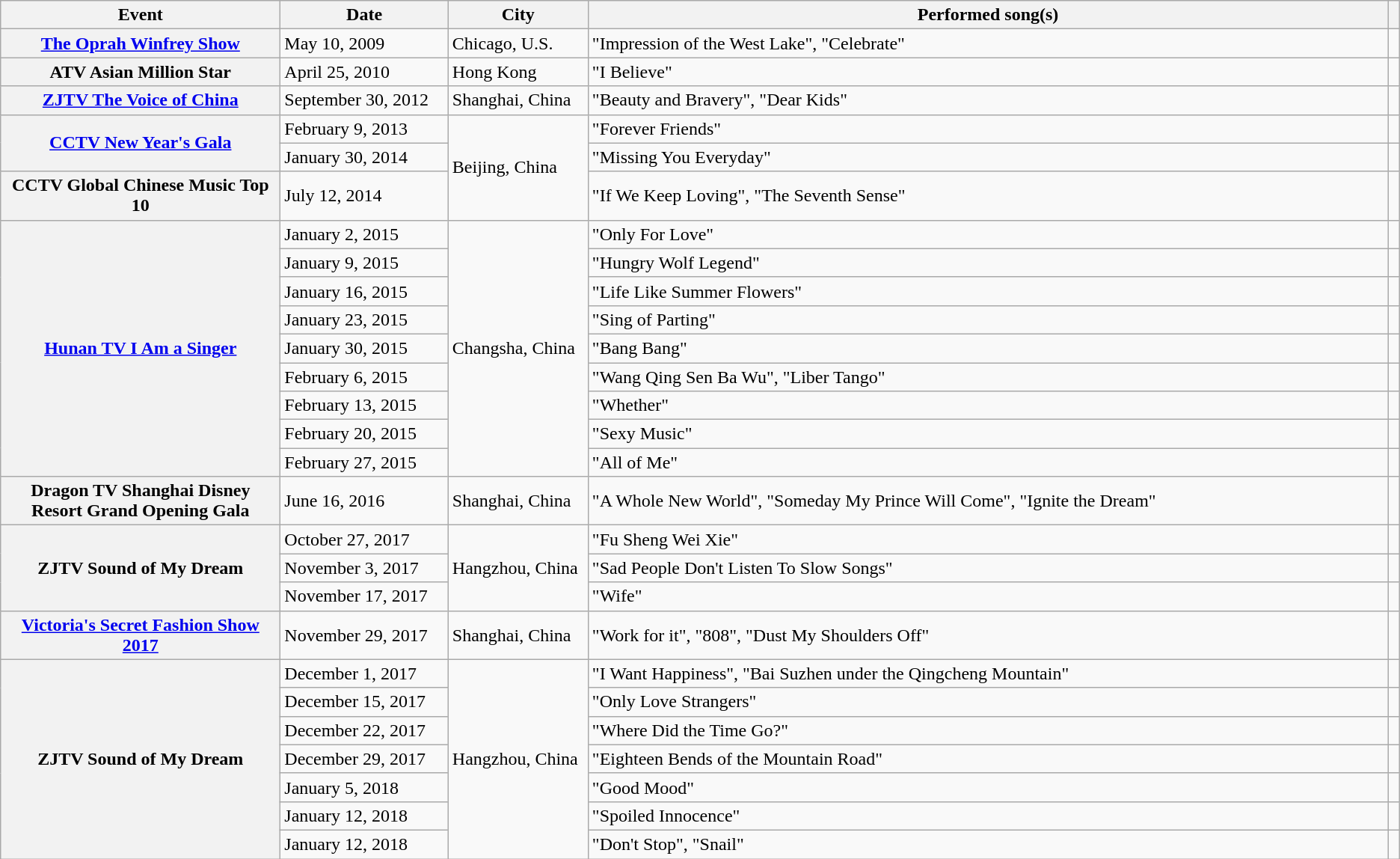<table class="wikitable plainrowheaders">
<tr>
<th style="width:20%;">Event</th>
<th style="width:12%;">Date</th>
<th style="width:10%;">City</th>
<th>Performed song(s)</th>
<th scope="col" class="unsortable"></th>
</tr>
<tr>
<th scope="row"><a href='#'>The Oprah Winfrey Show</a></th>
<td>May 10, 2009</td>
<td>Chicago, U.S.</td>
<td>"Impression of the West Lake", "Celebrate"</td>
<td></td>
</tr>
<tr>
<th scope="row">ATV Asian Million Star</th>
<td>April 25, 2010</td>
<td>Hong Kong</td>
<td>"I Believe"</td>
<td></td>
</tr>
<tr>
<th scope="row"><a href='#'>ZJTV The Voice of China</a></th>
<td>September 30, 2012</td>
<td>Shanghai, China</td>
<td>"Beauty and Bravery", "Dear Kids"</td>
<td></td>
</tr>
<tr>
<th rowspan="2" scope="row"><a href='#'>CCTV New Year's Gala</a></th>
<td>February 9, 2013</td>
<td rowspan="3">Beijing, China</td>
<td>"Forever Friends"</td>
<td></td>
</tr>
<tr>
<td>January 30, 2014</td>
<td>"Missing You Everyday"</td>
<td></td>
</tr>
<tr>
<th scope="row">CCTV Global Chinese Music Top 10</th>
<td>July 12, 2014</td>
<td>"If We Keep Loving", "The Seventh Sense"</td>
<td></td>
</tr>
<tr>
<th rowspan="9" scope="row"><a href='#'>Hunan TV I Am a Singer</a></th>
<td>January 2, 2015</td>
<td rowspan="9">Changsha, China</td>
<td>"Only For Love"</td>
<td></td>
</tr>
<tr>
<td>January 9, 2015</td>
<td>"Hungry Wolf Legend"</td>
<td></td>
</tr>
<tr>
<td>January 16, 2015</td>
<td>"Life Like Summer Flowers"</td>
<td></td>
</tr>
<tr>
<td>January 23, 2015</td>
<td>"Sing of Parting"</td>
<td></td>
</tr>
<tr>
<td>January 30, 2015</td>
<td>"Bang Bang"</td>
<td></td>
</tr>
<tr>
<td>February 6, 2015</td>
<td>"Wang Qing Sen Ba Wu", "Liber Tango"</td>
<td></td>
</tr>
<tr>
<td>February 13, 2015</td>
<td>"Whether"</td>
<td></td>
</tr>
<tr>
<td>February 20, 2015</td>
<td>"Sexy Music"</td>
<td></td>
</tr>
<tr>
<td>February 27, 2015</td>
<td>"All of Me"</td>
<td></td>
</tr>
<tr>
<th scope="row">Dragon TV Shanghai Disney Resort Grand Opening Gala</th>
<td>June 16, 2016</td>
<td>Shanghai, China</td>
<td>"A Whole New World", "Someday My Prince Will Come", "Ignite the Dream"</td>
<td></td>
</tr>
<tr>
<th rowspan="3" scope="row">ZJTV Sound of My Dream</th>
<td>October 27, 2017</td>
<td rowspan="3">Hangzhou, China</td>
<td>"Fu Sheng Wei Xie"</td>
<td></td>
</tr>
<tr>
<td>November 3, 2017</td>
<td>"Sad People Don't Listen To Slow Songs"</td>
<td></td>
</tr>
<tr>
<td>November 17, 2017</td>
<td>"Wife"</td>
<td></td>
</tr>
<tr>
<th scope="row"><a href='#'>Victoria's Secret Fashion Show 2017</a></th>
<td>November 29, 2017</td>
<td>Shanghai, China</td>
<td>"Work for it", "808", "Dust My Shoulders Off"</td>
<td></td>
</tr>
<tr>
<th rowspan="7" scope="row">ZJTV Sound of My Dream</th>
<td>December 1, 2017</td>
<td rowspan="7">Hangzhou, China</td>
<td>"I Want Happiness", "Bai Suzhen under the Qingcheng Mountain"</td>
<td></td>
</tr>
<tr>
<td>December 15, 2017</td>
<td>"Only Love Strangers"</td>
<td></td>
</tr>
<tr>
<td>December 22, 2017</td>
<td>"Where Did the Time Go?"</td>
<td></td>
</tr>
<tr>
<td>December 29, 2017</td>
<td>"Eighteen Bends of the Mountain Road"</td>
<td></td>
</tr>
<tr>
<td>January 5, 2018</td>
<td>"Good Mood"</td>
<td></td>
</tr>
<tr>
<td>January 12, 2018</td>
<td>"Spoiled Innocence"</td>
<td></td>
</tr>
<tr>
<td>January 12, 2018</td>
<td>"Don't Stop", "Snail"</td>
<td></td>
</tr>
</table>
